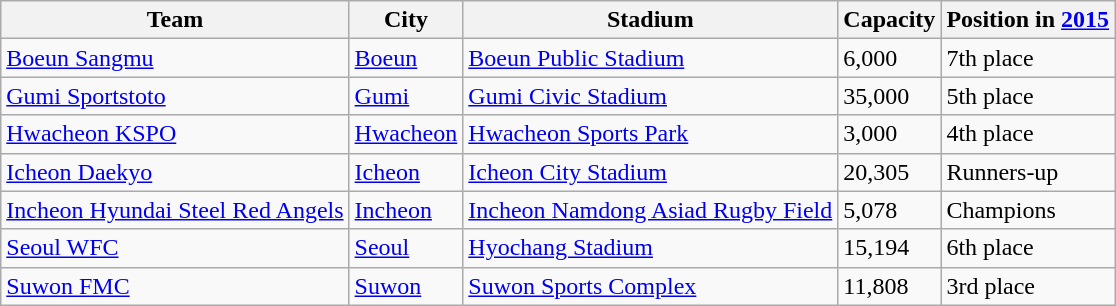<table class="wikitable sortable">
<tr>
<th>Team</th>
<th>City</th>
<th>Stadium</th>
<th>Capacity</th>
<th data-sort-type="number">Position in <a href='#'>2015</a></th>
</tr>
<tr>
<td><a href='#'>Boeun Sangmu</a></td>
<td><a href='#'>Boeun</a></td>
<td><a href='#'>Boeun Public Stadium</a></td>
<td>6,000</td>
<td>7th place</td>
</tr>
<tr>
<td><a href='#'>Gumi Sportstoto</a></td>
<td><a href='#'>Gumi</a></td>
<td><a href='#'>Gumi Civic Stadium</a></td>
<td>35,000</td>
<td>5th place</td>
</tr>
<tr>
<td><a href='#'>Hwacheon KSPO</a></td>
<td><a href='#'>Hwacheon</a></td>
<td><a href='#'>Hwacheon Sports Park</a></td>
<td>3,000</td>
<td>4th place</td>
</tr>
<tr>
<td><a href='#'>Icheon Daekyo</a></td>
<td><a href='#'>Icheon</a></td>
<td><a href='#'>Icheon City Stadium</a></td>
<td>20,305</td>
<td>Runners-up</td>
</tr>
<tr>
<td><a href='#'>Incheon Hyundai Steel Red Angels</a></td>
<td><a href='#'>Incheon</a></td>
<td><a href='#'>Incheon Namdong Asiad Rugby Field</a></td>
<td>5,078</td>
<td>Champions</td>
</tr>
<tr>
<td><a href='#'>Seoul WFC</a></td>
<td><a href='#'>Seoul</a></td>
<td><a href='#'>Hyochang Stadium</a></td>
<td>15,194</td>
<td>6th place</td>
</tr>
<tr>
<td><a href='#'>Suwon FMC</a></td>
<td><a href='#'>Suwon</a></td>
<td><a href='#'>Suwon Sports Complex</a></td>
<td>11,808</td>
<td>3rd place</td>
</tr>
</table>
